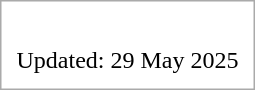<table style="border:solid 1px #aaa;" cellpadding="10" cellspacing="0">
<tr>
<td></td>
</tr>
<tr>
<td>Updated: 29 May 2025 </td>
</tr>
</table>
